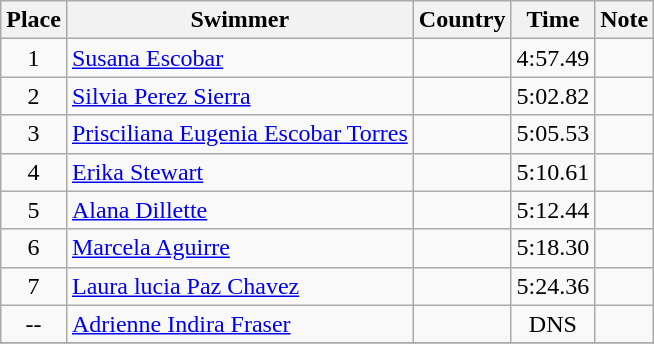<table class="wikitable" style="text-align:center">
<tr>
<th>Place</th>
<th>Swimmer</th>
<th>Country</th>
<th>Time</th>
<th>Note</th>
</tr>
<tr>
<td>1</td>
<td align=left><a href='#'>Susana Escobar</a></td>
<td align=left></td>
<td>4:57.49</td>
<td></td>
</tr>
<tr>
<td>2</td>
<td align=left><a href='#'>Silvia Perez Sierra</a></td>
<td align=left></td>
<td>5:02.82</td>
<td></td>
</tr>
<tr>
<td>3</td>
<td align=left><a href='#'>Prisciliana Eugenia Escobar Torres</a></td>
<td align=left></td>
<td>5:05.53</td>
<td></td>
</tr>
<tr>
<td>4</td>
<td align=left><a href='#'>Erika Stewart</a></td>
<td align=left></td>
<td>5:10.61</td>
<td></td>
</tr>
<tr>
<td>5</td>
<td align=left><a href='#'>Alana Dillette</a></td>
<td align=left></td>
<td>5:12.44</td>
<td></td>
</tr>
<tr>
<td>6</td>
<td align=left><a href='#'>Marcela Aguirre</a></td>
<td align=left></td>
<td>5:18.30</td>
<td></td>
</tr>
<tr>
<td>7</td>
<td align=left><a href='#'>Laura lucia Paz Chavez</a></td>
<td align=left></td>
<td>5:24.36</td>
<td></td>
</tr>
<tr>
<td>--</td>
<td align=left><a href='#'>Adrienne Indira Fraser</a></td>
<td align=left></td>
<td>DNS</td>
<td></td>
</tr>
<tr>
</tr>
</table>
